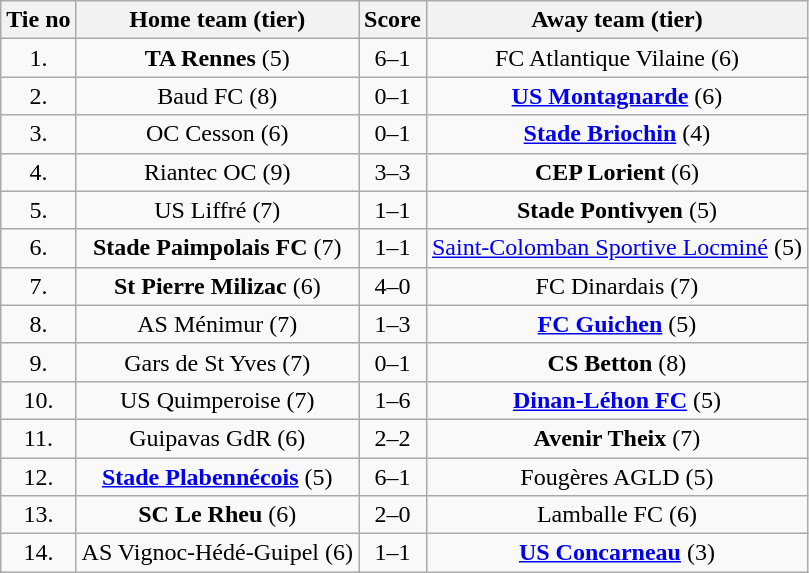<table class="wikitable" style="text-align: center">
<tr>
<th>Tie no</th>
<th>Home team (tier)</th>
<th>Score</th>
<th>Away team (tier)</th>
</tr>
<tr>
<td>1.</td>
<td><strong>TA Rennes</strong> (5)</td>
<td>6–1</td>
<td>FC Atlantique Vilaine (6)</td>
</tr>
<tr>
<td>2.</td>
<td>Baud FC (8)</td>
<td>0–1</td>
<td><strong><a href='#'>US Montagnarde</a></strong> (6)</td>
</tr>
<tr>
<td>3.</td>
<td>OC Cesson (6)</td>
<td>0–1</td>
<td><strong><a href='#'>Stade Briochin</a></strong> (4)</td>
</tr>
<tr>
<td>4.</td>
<td>Riantec OC (9)</td>
<td>3–3 </td>
<td><strong>CEP Lorient</strong> (6)</td>
</tr>
<tr>
<td>5.</td>
<td>US Liffré (7)</td>
<td>1–1 </td>
<td><strong>Stade Pontivyen</strong> (5)</td>
</tr>
<tr>
<td>6.</td>
<td><strong>Stade Paimpolais FC</strong> (7)</td>
<td>1–1 </td>
<td><a href='#'>Saint-Colomban Sportive Locminé</a> (5)</td>
</tr>
<tr>
<td>7.</td>
<td><strong>St Pierre Milizac</strong> (6)</td>
<td>4–0</td>
<td>FC Dinardais (7)</td>
</tr>
<tr>
<td>8.</td>
<td>AS Ménimur (7)</td>
<td>1–3</td>
<td><strong><a href='#'>FC Guichen</a></strong> (5)</td>
</tr>
<tr>
<td>9.</td>
<td>Gars de St Yves (7)</td>
<td>0–1</td>
<td><strong>CS Betton</strong> (8)</td>
</tr>
<tr>
<td>10.</td>
<td>US Quimperoise (7)</td>
<td>1–6</td>
<td><strong><a href='#'>Dinan-Léhon FC</a></strong> (5)</td>
</tr>
<tr>
<td>11.</td>
<td>Guipavas GdR (6)</td>
<td>2–2 </td>
<td><strong>Avenir Theix</strong> (7)</td>
</tr>
<tr>
<td>12.</td>
<td><strong><a href='#'>Stade Plabennécois</a></strong> (5)</td>
<td>6–1</td>
<td>Fougères AGLD (5)</td>
</tr>
<tr>
<td>13.</td>
<td><strong>SC Le Rheu</strong> (6)</td>
<td>2–0</td>
<td>Lamballe FC (6)</td>
</tr>
<tr>
<td>14.</td>
<td>AS Vignoc-Hédé-Guipel (6)</td>
<td>1–1 </td>
<td><strong><a href='#'>US Concarneau</a></strong> (3)</td>
</tr>
</table>
